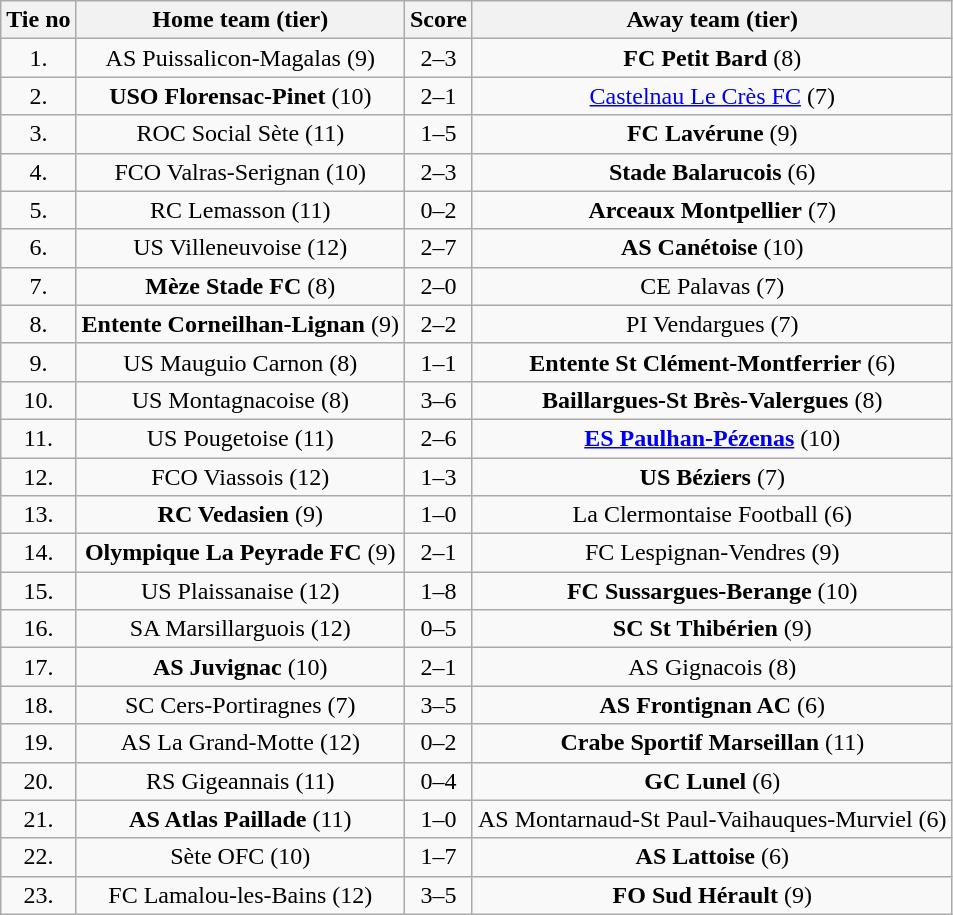<table class="wikitable" style="text-align: center">
<tr>
<th>Tie no</th>
<th>Home team (tier)</th>
<th>Score</th>
<th>Away team (tier)</th>
</tr>
<tr>
<td>1.</td>
<td>AS Puissalicon-Magalas (9)</td>
<td>2–3</td>
<td><strong>FC Petit Bard</strong> (8)</td>
</tr>
<tr>
<td>2.</td>
<td><strong>USO Florensac-Pinet</strong> (10)</td>
<td>2–1</td>
<td><a href='#'>Castelnau Le Crès FC</a> (7)</td>
</tr>
<tr>
<td>3.</td>
<td>ROC Social Sète (11)</td>
<td>1–5 </td>
<td><strong>FC Lavérune</strong> (9)</td>
</tr>
<tr>
<td>4.</td>
<td>FCO Valras-Serignan (10)</td>
<td>2–3</td>
<td><strong>Stade Balarucois</strong> (6)</td>
</tr>
<tr>
<td>5.</td>
<td>RC Lemasson (11)</td>
<td>0–2</td>
<td><strong>Arceaux Montpellier</strong> (7)</td>
</tr>
<tr>
<td>6.</td>
<td>US Villeneuvoise (12)</td>
<td>2–7</td>
<td><strong>AS Canétoise</strong> (10)</td>
</tr>
<tr>
<td>7.</td>
<td><strong>Mèze Stade FC</strong> (8)</td>
<td>2–0</td>
<td>CE Palavas (7)</td>
</tr>
<tr>
<td>8.</td>
<td><strong>Entente Corneilhan-Lignan</strong> (9)</td>
<td>2–2 </td>
<td>PI Vendargues (7)</td>
</tr>
<tr>
<td>9.</td>
<td>US Mauguio Carnon (8)</td>
<td>1–1 </td>
<td><strong>Entente St Clément-Montferrier</strong> (6)</td>
</tr>
<tr>
<td>10.</td>
<td>US Montagnacoise (8)</td>
<td>3–6</td>
<td><strong>Baillargues-St Brès-Valergues</strong> (8)</td>
</tr>
<tr>
<td>11.</td>
<td>US Pougetoise (11)</td>
<td>2–6</td>
<td><strong><a href='#'>ES Paulhan-Pézenas</a></strong> (10)</td>
</tr>
<tr>
<td>12.</td>
<td>FCO Viassois (12)</td>
<td>1–3</td>
<td><strong>US Béziers</strong> (7)</td>
</tr>
<tr>
<td>13.</td>
<td><strong>RC Vedasien</strong> (9)</td>
<td>1–0</td>
<td>La Clermontaise Football (6)</td>
</tr>
<tr>
<td>14.</td>
<td><strong>Olympique La Peyrade FC</strong> (9)</td>
<td>2–1</td>
<td>FC Lespignan-Vendres (9)</td>
</tr>
<tr>
<td>15.</td>
<td>US Plaissanaise (12)</td>
<td>1–8</td>
<td><strong>FC Sussargues-Berange</strong> (10)</td>
</tr>
<tr>
<td>16.</td>
<td>SA Marsillarguois (12)</td>
<td>0–5</td>
<td><strong>SC St Thibérien</strong> (9)</td>
</tr>
<tr>
<td>17.</td>
<td><strong>AS Juvignac</strong> (10)</td>
<td>2–1</td>
<td>AS Gignacois (8)</td>
</tr>
<tr>
<td>18.</td>
<td>SC Cers-Portiragnes (7)</td>
<td>3–5 </td>
<td><strong>AS Frontignan AC</strong> (6)</td>
</tr>
<tr>
<td>19.</td>
<td>AS La Grand-Motte (12)</td>
<td>0–2</td>
<td><strong>Crabe Sportif Marseillan</strong> (11)</td>
</tr>
<tr>
<td>20.</td>
<td>RS Gigeannais (11)</td>
<td>0–4</td>
<td><strong>GC Lunel</strong> (6)</td>
</tr>
<tr>
<td>21.</td>
<td><strong>AS Atlas Paillade</strong> (11)</td>
<td>1–0</td>
<td>AS Montarnaud-St Paul-Vaihauques-Murviel (6)</td>
</tr>
<tr>
<td>22.</td>
<td>Sète OFC (10)</td>
<td>1–7</td>
<td><strong>AS Lattoise</strong> (6)</td>
</tr>
<tr>
<td>23.</td>
<td>FC Lamalou-les-Bains (12)</td>
<td>3–5</td>
<td><strong>FO Sud Hérault</strong> (9)</td>
</tr>
</table>
